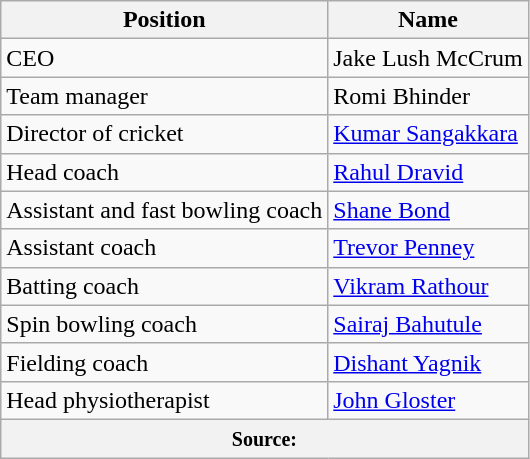<table class="wikitable">
<tr>
<th>Position</th>
<th>Name</th>
</tr>
<tr>
<td>CEO</td>
<td>Jake Lush McCrum</td>
</tr>
<tr>
<td>Team manager</td>
<td>Romi Bhinder</td>
</tr>
<tr>
<td>Director of cricket</td>
<td><a href='#'>Kumar Sangakkara</a></td>
</tr>
<tr>
<td>Head coach</td>
<td><a href='#'>Rahul Dravid</a></td>
</tr>
<tr>
<td>Assistant and fast bowling coach</td>
<td><a href='#'>Shane Bond</a></td>
</tr>
<tr>
<td>Assistant coach</td>
<td><a href='#'>Trevor Penney</a></td>
</tr>
<tr>
<td>Batting coach</td>
<td><a href='#'>Vikram Rathour</a></td>
</tr>
<tr>
<td>Spin bowling coach</td>
<td><a href='#'>Sairaj Bahutule</a></td>
</tr>
<tr>
<td>Fielding coach</td>
<td><a href='#'>Dishant Yagnik</a></td>
</tr>
<tr>
<td>Head physiotherapist</td>
<td><a href='#'>John Gloster</a></td>
</tr>
<tr>
<th colspan="2" style="text-align:center;"><small>Source: </small></th>
</tr>
</table>
